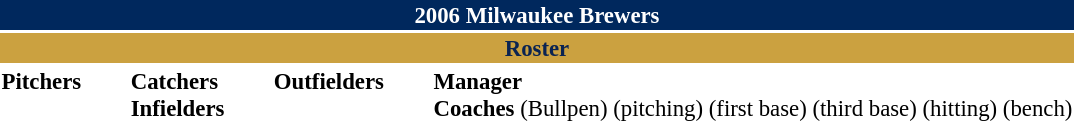<table class="toccolours" style="font-size: 95%;">
<tr>
<th colspan="10" style="background-color: #00285D; color:white; text-align: center;">2006 Milwaukee Brewers</th>
</tr>
<tr>
<td colspan="10" style="background-color: #CBA140; color: #0a2351; text-align: center;"><strong>Roster</strong></td>
</tr>
<tr>
<td valign="top"><strong>Pitchers</strong><br>

























</td>
<td width="25px"></td>
<td valign="top"><strong>Catchers</strong><br>


<strong>Infielders</strong>









</td>
<td width="25px"></td>
<td valign="top"><strong>Outfielders</strong><br>







</td>
<td width="25px"></td>
<td valign="top"><strong>Manager</strong><br>
<strong>Coaches</strong>
 (Bullpen)
   (pitching)
  (first base)
 (third base)
 (hitting)
 (bench)</td>
</tr>
<tr>
</tr>
</table>
